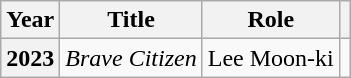<table class="wikitable plainrowheaders sortable">
<tr>
<th scope="col">Year</th>
<th scope="col">Title</th>
<th scope="col">Role</th>
<th scope="col" class="unsortable"></th>
</tr>
<tr>
<th scope="row">2023</th>
<td><em>Brave Citizen</em></td>
<td>Lee Moon-ki</td>
<td style="text-align:center"></td>
</tr>
</table>
